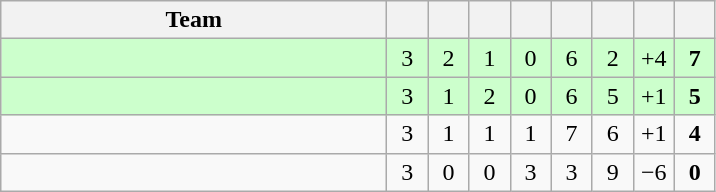<table class="wikitable" style="text-align: center;">
<tr>
<th width=250>Team</th>
<th width="20"></th>
<th width="20"></th>
<th width="20"></th>
<th width="20"></th>
<th width="20"></th>
<th width="20"></th>
<th width="20"></th>
<th width="20"></th>
</tr>
<tr bgcolor=ccffcc>
<td align="left"></td>
<td>3</td>
<td>2</td>
<td>1</td>
<td>0</td>
<td>6</td>
<td>2</td>
<td>+4</td>
<td><strong>7</strong></td>
</tr>
<tr bgcolor=ccffcc>
<td align="left"></td>
<td>3</td>
<td>1</td>
<td>2</td>
<td>0</td>
<td>6</td>
<td>5</td>
<td>+1</td>
<td><strong>5</strong></td>
</tr>
<tr>
<td align="left"></td>
<td>3</td>
<td>1</td>
<td>1</td>
<td>1</td>
<td>7</td>
<td>6</td>
<td>+1</td>
<td><strong>4</strong></td>
</tr>
<tr>
<td align="left"></td>
<td>3</td>
<td>0</td>
<td>0</td>
<td>3</td>
<td>3</td>
<td>9</td>
<td>−6</td>
<td><strong>0</strong></td>
</tr>
</table>
